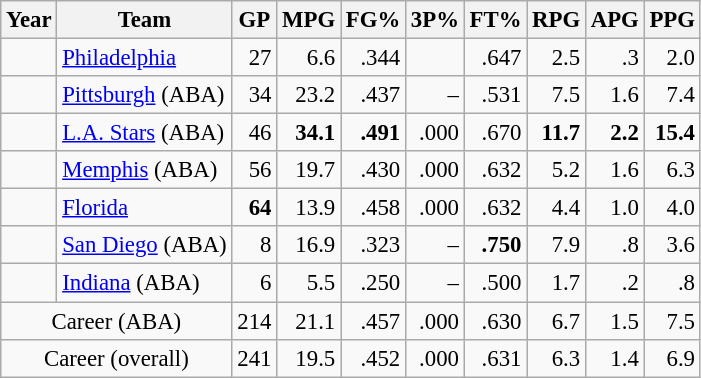<table class="wikitable sortable" style="font-size:95%; text-align:right;">
<tr>
<th>Year</th>
<th>Team</th>
<th>GP</th>
<th>MPG</th>
<th>FG%</th>
<th>3P%</th>
<th>FT%</th>
<th>RPG</th>
<th>APG</th>
<th>PPG</th>
</tr>
<tr>
<td style="text-align:left;"></td>
<td style="text-align:left;"><a href='#'>Philadelphia</a></td>
<td>27</td>
<td>6.6</td>
<td>.344</td>
<td></td>
<td>.647</td>
<td>2.5</td>
<td>.3</td>
<td>2.0</td>
</tr>
<tr>
<td style="text-align:left;"></td>
<td style="text-align:left;"><a href='#'>Pittsburgh</a> (ABA)</td>
<td>34</td>
<td>23.2</td>
<td>.437</td>
<td>–</td>
<td>.531</td>
<td>7.5</td>
<td>1.6</td>
<td>7.4</td>
</tr>
<tr>
<td style="text-align:left;"></td>
<td style="text-align:left;"><a href='#'>L.A. Stars</a> (ABA)</td>
<td>46</td>
<td><strong>34.1</strong></td>
<td><strong>.491</strong></td>
<td>.000</td>
<td>.670</td>
<td><strong>11.7</strong></td>
<td><strong>2.2</strong></td>
<td><strong>15.4</strong></td>
</tr>
<tr>
<td style="text-align:left;"></td>
<td style="text-align:left;"><a href='#'>Memphis</a> (ABA)</td>
<td>56</td>
<td>19.7</td>
<td>.430</td>
<td>.000</td>
<td>.632</td>
<td>5.2</td>
<td>1.6</td>
<td>6.3</td>
</tr>
<tr>
<td style="text-align:left;"></td>
<td style="text-align:left;"><a href='#'>Florida</a></td>
<td><strong>64</strong></td>
<td>13.9</td>
<td>.458</td>
<td>.000</td>
<td>.632</td>
<td>4.4</td>
<td>1.0</td>
<td>4.0</td>
</tr>
<tr>
<td style="text-align:left;"></td>
<td style="text-align:left;"><a href='#'>San Diego</a> (ABA)</td>
<td>8</td>
<td>16.9</td>
<td>.323</td>
<td>–</td>
<td><strong>.750</strong></td>
<td>7.9</td>
<td>.8</td>
<td>3.6</td>
</tr>
<tr>
<td style="text-align:left;"></td>
<td style="text-align:left;"><a href='#'>Indiana</a> (ABA)</td>
<td>6</td>
<td>5.5</td>
<td>.250</td>
<td>–</td>
<td>.500</td>
<td>1.7</td>
<td>.2</td>
<td>.8</td>
</tr>
<tr class="sortbottom">
<td colspan="2" style="text-align:center;">Career (ABA)</td>
<td>214</td>
<td>21.1</td>
<td>.457</td>
<td>.000</td>
<td>.630</td>
<td>6.7</td>
<td>1.5</td>
<td>7.5</td>
</tr>
<tr class="sortbottom">
<td colspan="2" style="text-align:center;">Career (overall)</td>
<td>241</td>
<td>19.5</td>
<td>.452</td>
<td>.000</td>
<td>.631</td>
<td>6.3</td>
<td>1.4</td>
<td>6.9</td>
</tr>
</table>
